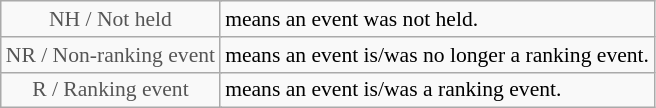<table class="wikitable" style="font-size:90%">
<tr>
<td style="text-align:center; color:#555555;" colspan="4">NH / Not held</td>
<td>means an event was not held.</td>
</tr>
<tr>
<td style="text-align:center; color:#555555;" colspan="4">NR / Non-ranking event</td>
<td>means an event is/was no longer a ranking event.</td>
</tr>
<tr>
<td style="text-align:center; color:#555555;" colspan="4">R / Ranking event</td>
<td>means an event is/was a ranking event.</td>
</tr>
</table>
